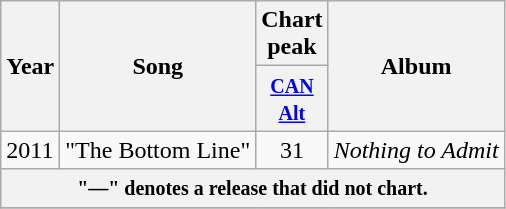<table class="wikitable">
<tr>
<th rowspan="2">Year</th>
<th rowspan="2">Song</th>
<th colspan="1">Chart peak</th>
<th rowspan="2">Album</th>
</tr>
<tr>
<th width="40"><small><a href='#'>CAN<br>Alt</a><br></small></th>
</tr>
<tr>
<td rowspan="1">2011</td>
<td>"The Bottom Line"</td>
<td align="center">31</td>
<td rowspan="1"><em>Nothing to Admit</em></td>
</tr>
<tr>
<th colspan="10"><small>"—" denotes a release that did not chart.</small></th>
</tr>
<tr>
</tr>
</table>
